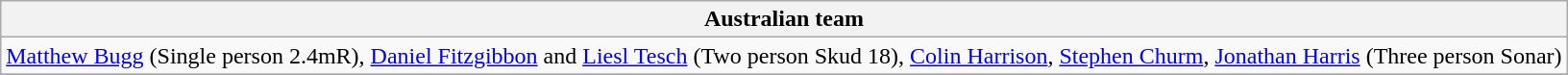<table class="wikitable">
<tr>
<th>Australian team</th>
</tr>
<tr>
<td><a href='#'>Matthew Bugg</a> (Single person 2.4mR), <a href='#'>Daniel Fitzgibbon</a> and <a href='#'>Liesl Tesch</a> (Two person Skud 18), <a href='#'>Colin Harrison</a>, <a href='#'>Stephen Churm</a>, <a href='#'>Jonathan Harris</a> (Three person Sonar)</td>
</tr>
<tr>
</tr>
</table>
